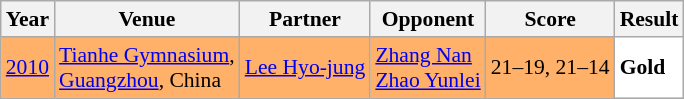<table class="sortable wikitable" style="font-size: 90%;">
<tr>
<th>Year</th>
<th>Venue</th>
<th>Partner</th>
<th>Opponent</th>
<th>Score</th>
<th>Result</th>
</tr>
<tr style="background:#FFB069">
<td align="center"><a href='#'>2010</a></td>
<td align="left"><a href='#'>Tianhe Gymnasium</a>,<br><a href='#'>Guangzhou</a>, China</td>
<td align="left"> <a href='#'>Lee Hyo-jung</a></td>
<td align="left"> <a href='#'>Zhang Nan</a> <br>  <a href='#'>Zhao Yunlei</a></td>
<td align="left">21–19, 21–14</td>
<td style="text-align:left; background:white"> <strong>Gold</strong></td>
</tr>
</table>
